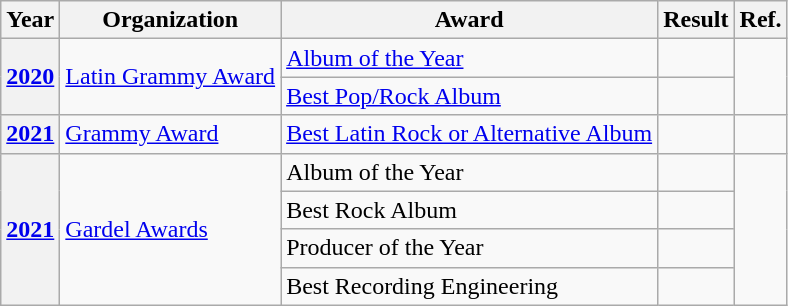<table class="wikitable plainrowheaders">
<tr>
<th>Year</th>
<th>Organization</th>
<th>Award</th>
<th>Result</th>
<th>Ref.</th>
</tr>
<tr>
<th rowspan="2" scope="row"><a href='#'>2020</a></th>
<td rowspan="2"><a href='#'>Latin Grammy Award</a></td>
<td><a href='#'>Album of the Year</a></td>
<td></td>
<td rowspan="2"></td>
</tr>
<tr>
<td><a href='#'>Best Pop/Rock Album</a></td>
<td></td>
</tr>
<tr>
<th scope="row"><a href='#'>2021</a></th>
<td><a href='#'>Grammy Award</a></td>
<td><a href='#'> Best Latin Rock or Alternative Album</a></td>
<td></td>
<td></td>
</tr>
<tr>
<th scope="row" rowspan="4"><a href='#'>2021</a></th>
<td rowspan="4"><a href='#'>Gardel Awards</a></td>
<td>Album of the Year</td>
<td></td>
<td rowspan="4"></td>
</tr>
<tr>
<td>Best Rock Album</td>
<td></td>
</tr>
<tr>
<td>Producer of the Year</td>
<td></td>
</tr>
<tr>
<td>Best Recording Engineering</td>
<td></td>
</tr>
</table>
